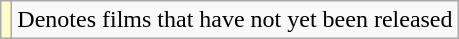<table class="wikitable">
<tr>
<td style="background:#FFFFCC;"></td>
<td>Denotes films that have not yet been released</td>
</tr>
</table>
